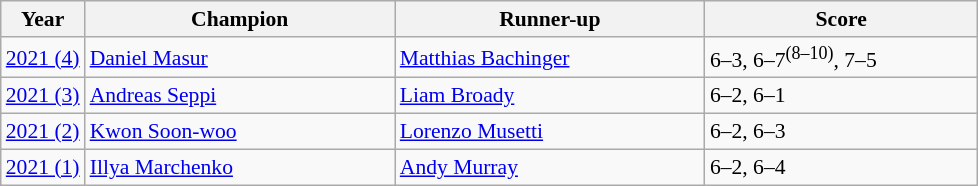<table class="wikitable" style="font-size:90%">
<tr>
<th>Year</th>
<th width="200">Champion</th>
<th width="200">Runner-up</th>
<th width="175">Score</th>
</tr>
<tr>
<td><a href='#'>2021 (4)</a></td>
<td> <a href='#'>Daniel Masur</a></td>
<td> <a href='#'>Matthias Bachinger</a></td>
<td>6–3, 6–7<sup>(8–10)</sup>, 7–5</td>
</tr>
<tr>
<td><a href='#'>2021 (3)</a></td>
<td> <a href='#'>Andreas Seppi</a></td>
<td> <a href='#'>Liam Broady</a></td>
<td>6–2, 6–1</td>
</tr>
<tr>
<td><a href='#'>2021 (2)</a></td>
<td> <a href='#'>Kwon Soon-woo</a></td>
<td> <a href='#'>Lorenzo Musetti</a></td>
<td>6–2, 6–3</td>
</tr>
<tr>
<td><a href='#'>2021 (1)</a></td>
<td> <a href='#'>Illya Marchenko</a></td>
<td> <a href='#'>Andy Murray</a></td>
<td>6–2, 6–4</td>
</tr>
</table>
